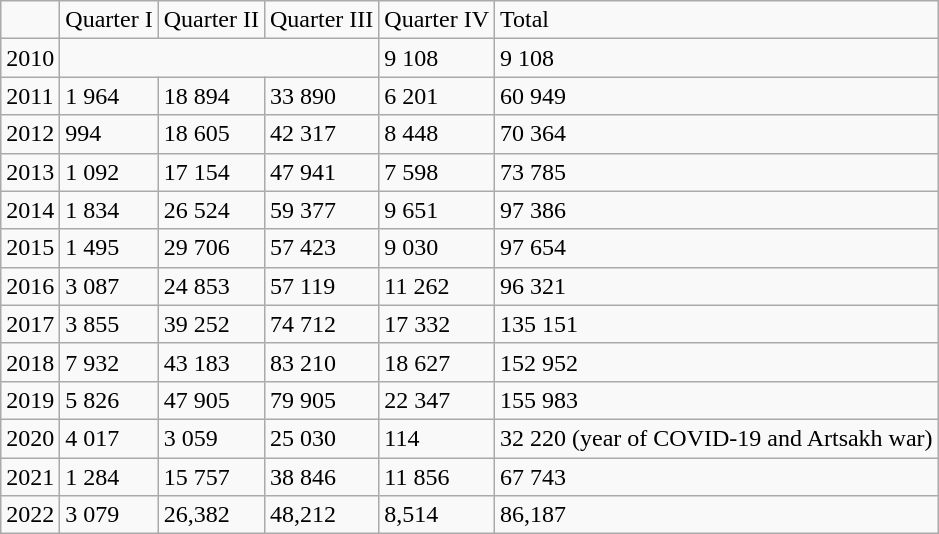<table class="wikitable">
<tr>
<td></td>
<td>Quarter I</td>
<td>Quarter II</td>
<td>Quarter III</td>
<td>Quarter IV</td>
<td>Total</td>
</tr>
<tr>
<td>2010</td>
<td colspan="3"></td>
<td>9 108</td>
<td>9 108</td>
</tr>
<tr>
<td>2011</td>
<td>1 964</td>
<td>18 894</td>
<td>33 890</td>
<td>6 201</td>
<td>60 949</td>
</tr>
<tr>
<td>2012</td>
<td>994</td>
<td>18 605</td>
<td>42 317</td>
<td>8 448</td>
<td>70 364</td>
</tr>
<tr>
<td>2013</td>
<td>1 092</td>
<td>17 154</td>
<td>47 941</td>
<td>7 598</td>
<td>73 785</td>
</tr>
<tr>
<td>2014</td>
<td>1 834</td>
<td>26 524</td>
<td>59 377</td>
<td>9 651</td>
<td>97 386</td>
</tr>
<tr>
<td>2015</td>
<td>1 495</td>
<td>29 706</td>
<td>57 423</td>
<td>9 030</td>
<td>97 654</td>
</tr>
<tr>
<td>2016</td>
<td>3 087</td>
<td>24 853</td>
<td>57 119</td>
<td>11 262</td>
<td>96 321</td>
</tr>
<tr>
<td>2017</td>
<td>3 855</td>
<td>39 252</td>
<td>74 712</td>
<td>17 332</td>
<td>135 151</td>
</tr>
<tr>
<td>2018</td>
<td>7 932</td>
<td>43 183</td>
<td>83 210</td>
<td>18 627</td>
<td>152 952</td>
</tr>
<tr>
<td>2019</td>
<td>5 826</td>
<td>47 905</td>
<td>79 905</td>
<td>22 347</td>
<td>155 983</td>
</tr>
<tr>
<td>2020</td>
<td>4 017</td>
<td>3 059</td>
<td>25 030</td>
<td>114</td>
<td>32 220 (year of COVID-19 and Artsakh war)</td>
</tr>
<tr>
<td>2021</td>
<td>1 284</td>
<td>15 757</td>
<td>38 846</td>
<td>11 856</td>
<td>67 743</td>
</tr>
<tr>
<td>2022</td>
<td>3 079</td>
<td>26,382</td>
<td>48,212</td>
<td>8,514</td>
<td>86,187</td>
</tr>
</table>
